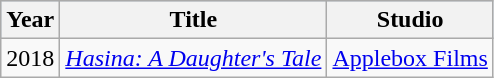<table class="wikitable">
<tr style="background:#b0c4de; text-align:center;">
<th>Year</th>
<th>Title</th>
<th>Studio</th>
</tr>
<tr>
<td>2018</td>
<td><em><a href='#'>Hasina: A Daughter's Tale</a></em></td>
<td><a href='#'>Applebox Films</a></td>
</tr>
</table>
